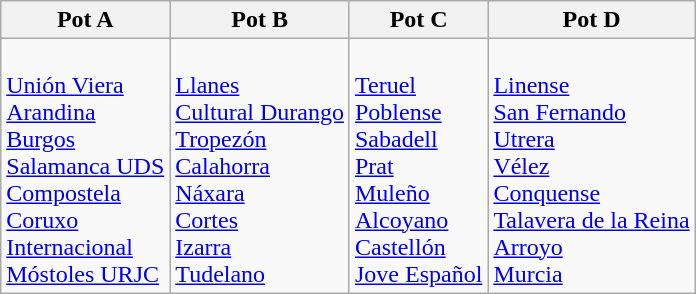<table class="wikitable">
<tr>
<th>Pot A</th>
<th>Pot B</th>
<th>Pot C</th>
<th>Pot D</th>
</tr>
<tr style="vertical-align:top">
<td><br> <a href='#'>Unión Viera</a><br>
 <a href='#'>Arandina</a><br>
 <a href='#'>Burgos</a><br>
 <a href='#'>Salamanca UDS</a><br>
 <a href='#'>Compostela</a><br>
 <a href='#'>Coruxo</a><br>
 <a href='#'>Internacional</a><br>
 <a href='#'>Móstoles URJC</a><br></td>
<td><br> <a href='#'>Llanes</a><br>
 <a href='#'>Cultural Durango</a><br>
 <a href='#'>Tropezón</a><br>
 <a href='#'>Calahorra</a><br>
 <a href='#'>Náxara</a><br>
 <a href='#'>Cortes</a><br>
 <a href='#'>Izarra</a><br>
 <a href='#'>Tudelano</a></td>
<td><br> <a href='#'>Teruel</a><br>
 <a href='#'>Poblense</a><br>
 <a href='#'>Sabadell</a><br>
 <a href='#'>Prat</a><br>
 <a href='#'>Muleño</a><br>
 <a href='#'>Alcoyano</a><br>
 <a href='#'>Castellón</a><br>
 <a href='#'>Jove Español</a></td>
<td><br> <a href='#'>Linense</a><br>
 <a href='#'>San Fernando</a><br>
 <a href='#'>Utrera</a><br>
 <a href='#'>Vélez</a><br>
 <a href='#'>Conquense</a><br>
 <a href='#'>Talavera de la Reina</a><br>
 <a href='#'>Arroyo</a><br>
 <a href='#'>Murcia</a></td>
</tr>
</table>
